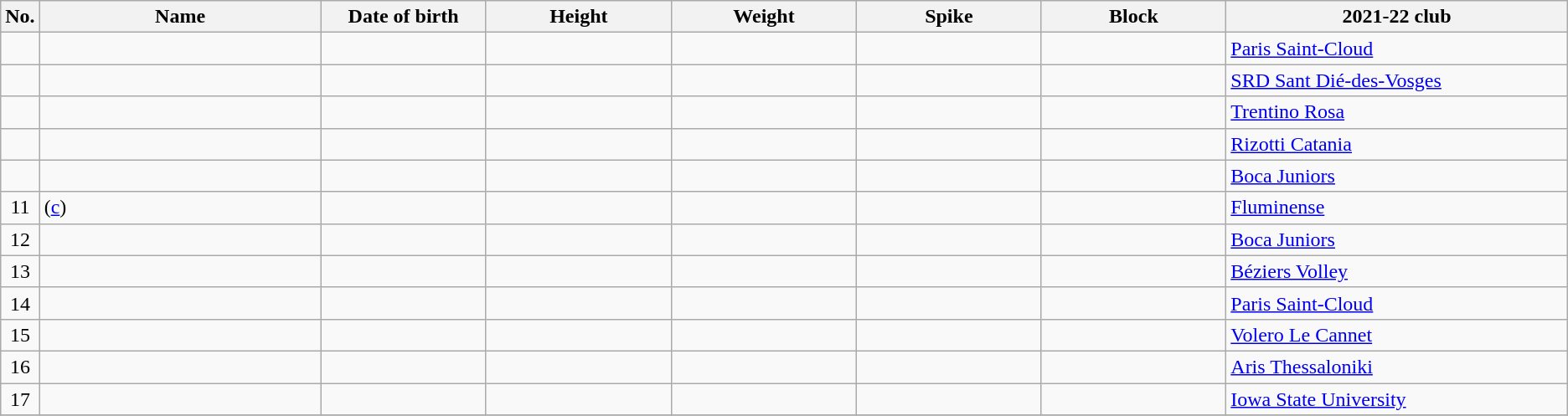<table class="wikitable sortable" style="font-size:100%; text-align:center;">
<tr>
<th>No.</th>
<th style="width:14em">Name</th>
<th style="width:8em">Date of birth</th>
<th style="width:9em">Height</th>
<th style="width:9em">Weight</th>
<th style="width:9em">Spike</th>
<th style="width:9em">Block</th>
<th style="width:17em">2021-22 club</th>
</tr>
<tr>
<td></td>
<td align=left></td>
<td align=right></td>
<td></td>
<td></td>
<td></td>
<td></td>
<td align=left> <a href='#'>Paris Saint-Cloud</a></td>
</tr>
<tr>
<td></td>
<td align=left></td>
<td align=right></td>
<td></td>
<td></td>
<td></td>
<td></td>
<td align=left> <a href='#'>SRD Sant Dié-des-Vosges</a></td>
</tr>
<tr>
<td></td>
<td align=left></td>
<td align=right></td>
<td></td>
<td></td>
<td></td>
<td></td>
<td align=left> <a href='#'>Trentino Rosa</a></td>
</tr>
<tr>
<td></td>
<td align=left></td>
<td align=right></td>
<td></td>
<td></td>
<td></td>
<td></td>
<td align=left> <a href='#'>Rizotti Catania</a></td>
</tr>
<tr>
<td></td>
<td align=left></td>
<td align=right></td>
<td></td>
<td></td>
<td></td>
<td></td>
<td align=left> <a href='#'>Boca Juniors</a></td>
</tr>
<tr>
<td>11</td>
<td align=left> (<a href='#'>c</a>)</td>
<td align=right></td>
<td></td>
<td></td>
<td></td>
<td></td>
<td align=left> <a href='#'>Fluminense</a></td>
</tr>
<tr>
<td>12</td>
<td align=left></td>
<td align=right></td>
<td></td>
<td></td>
<td></td>
<td></td>
<td align=left> <a href='#'>Boca Juniors</a></td>
</tr>
<tr>
<td>13</td>
<td align=left></td>
<td align=right></td>
<td></td>
<td></td>
<td></td>
<td></td>
<td align=left> <a href='#'>Béziers Volley</a></td>
</tr>
<tr>
<td>14</td>
<td align=left></td>
<td align=right></td>
<td></td>
<td></td>
<td></td>
<td></td>
<td align=left> <a href='#'>Paris Saint-Cloud</a></td>
</tr>
<tr>
<td>15</td>
<td align=left></td>
<td align=right></td>
<td></td>
<td></td>
<td></td>
<td></td>
<td align=left> <a href='#'>Volero Le Cannet</a></td>
</tr>
<tr>
<td>16</td>
<td align=left></td>
<td align=right></td>
<td></td>
<td></td>
<td></td>
<td></td>
<td align=left> <a href='#'>Aris Thessaloniki</a></td>
</tr>
<tr>
<td>17</td>
<td align=left></td>
<td align=right></td>
<td></td>
<td></td>
<td></td>
<td></td>
<td align=left> <a href='#'>Iowa State University</a></td>
</tr>
<tr>
</tr>
</table>
